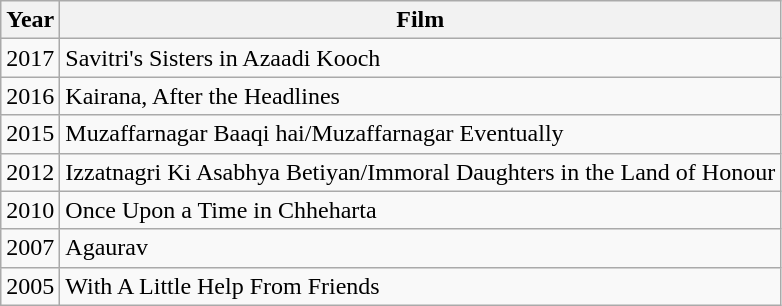<table class="wikitable">
<tr>
<th>Year</th>
<th>Film</th>
</tr>
<tr>
<td>2017</td>
<td>Savitri's Sisters in Azaadi Kooch</td>
</tr>
<tr>
<td>2016</td>
<td>Kairana, After the Headlines</td>
</tr>
<tr>
<td>2015</td>
<td>Muzaffarnagar Baaqi hai/Muzaffarnagar Eventually</td>
</tr>
<tr>
<td>2012</td>
<td>Izzatnagri Ki Asabhya Betiyan/Immoral Daughters in the Land of Honour</td>
</tr>
<tr>
<td>2010</td>
<td>Once Upon a Time in Chheharta</td>
</tr>
<tr>
<td>2007</td>
<td>Agaurav</td>
</tr>
<tr>
<td>2005</td>
<td>With A Little Help From Friends</td>
</tr>
</table>
